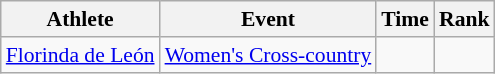<table class=wikitable style="font-size:90%">
<tr>
<th>Athlete</th>
<th>Event</th>
<th>Time</th>
<th>Rank</th>
</tr>
<tr>
<td><a href='#'>Florinda de León</a></td>
<td><a href='#'>Women's Cross-country</a></td>
<td></td>
<td></td>
</tr>
</table>
